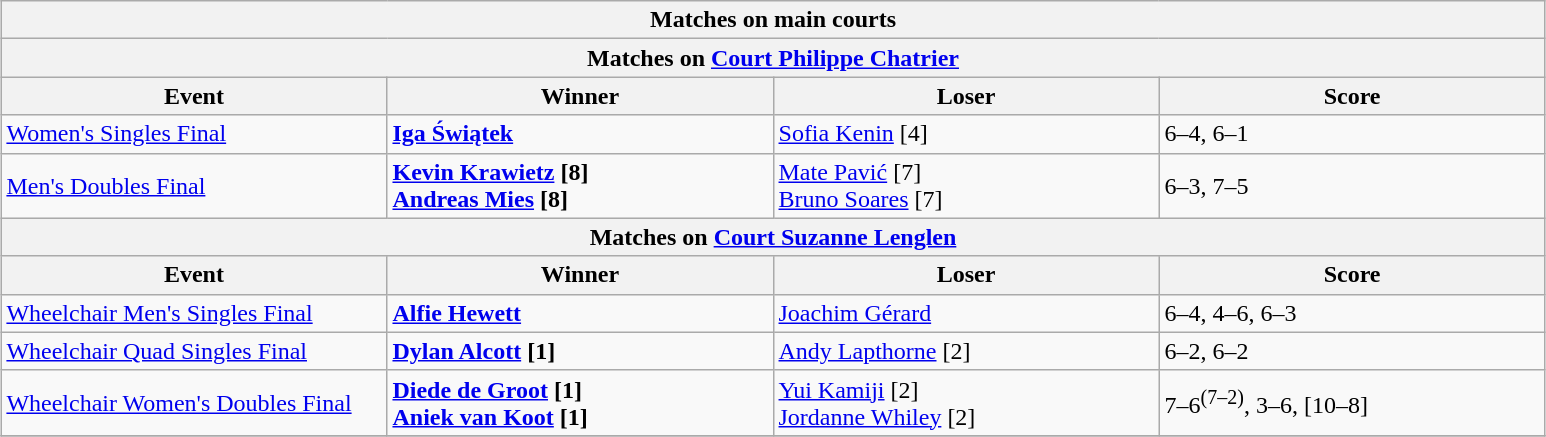<table class="wikitable" style="margin:auto;">
<tr>
<th colspan="4" style="white-space:nowrap;">Matches on main courts</th>
</tr>
<tr>
<th colspan="4"><strong>Matches on <a href='#'>Court Philippe Chatrier</a></strong></th>
</tr>
<tr>
<th width=250>Event</th>
<th width=250>Winner</th>
<th width=250>Loser</th>
<th width=250>Score</th>
</tr>
<tr>
<td><a href='#'>Women's Singles Final</a></td>
<td><strong> <a href='#'>Iga Świątek</a></strong></td>
<td> <a href='#'>Sofia Kenin</a> [4]</td>
<td>6–4, 6–1</td>
</tr>
<tr>
<td><a href='#'>Men's Doubles Final</a></td>
<td> <strong><a href='#'>Kevin Krawietz</a> [8]</strong><br> <strong><a href='#'>Andreas Mies</a> [8]</strong></td>
<td> <a href='#'>Mate Pavić</a> [7]<br> <a href='#'>Bruno Soares</a> [7]</td>
<td>6–3, 7–5</td>
</tr>
<tr>
<th colspan="4"><strong>Matches on <a href='#'>Court Suzanne Lenglen</a></strong></th>
</tr>
<tr>
<th width=250>Event</th>
<th width=250>Winner</th>
<th width=250>Loser</th>
<th width=250>Score</th>
</tr>
<tr>
<td><a href='#'>Wheelchair Men's Singles Final</a></td>
<td> <strong><a href='#'>Alfie Hewett</a></strong></td>
<td> <a href='#'>Joachim Gérard</a></td>
<td>6–4, 4–6, 6–3</td>
</tr>
<tr>
<td><a href='#'>Wheelchair Quad Singles Final</a></td>
<td> <strong><a href='#'>Dylan Alcott</a> [1]</strong></td>
<td> <a href='#'>Andy Lapthorne</a> [2]</td>
<td>6–2, 6–2</td>
</tr>
<tr>
<td><a href='#'>Wheelchair Women's Doubles Final</a></td>
<td> <strong><a href='#'>Diede de Groot</a> [1]</strong><br> <strong><a href='#'>Aniek van Koot</a> [1]</strong></td>
<td> <a href='#'>Yui Kamiji</a> [2]<br> <a href='#'>Jordanne Whiley</a> [2]</td>
<td>7–6<sup>(7–2)</sup>, 3–6, [10–8]</td>
</tr>
<tr>
</tr>
</table>
